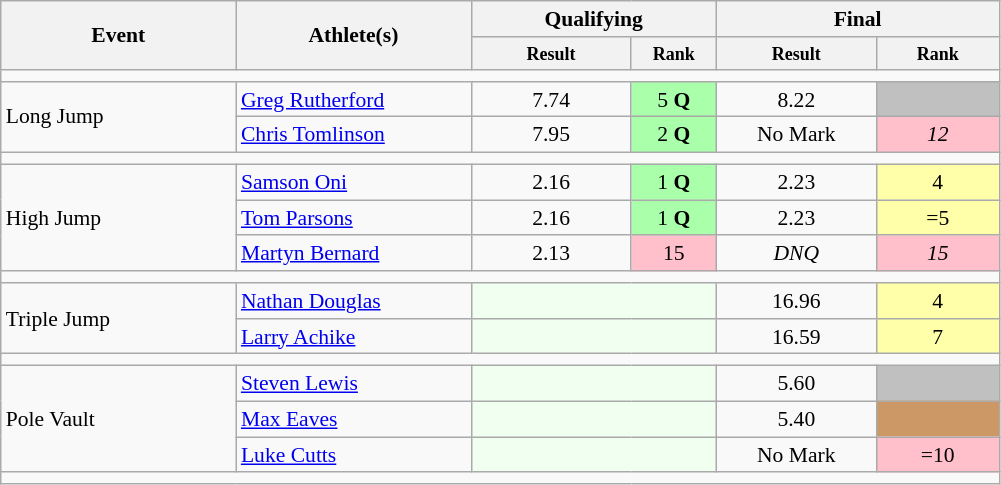<table class=wikitable style="font-size:90%">
<tr>
<th rowspan="2" style="width:150px;">Event</th>
<th rowspan="2" style="width:150px;">Athlete(s)</th>
<th colspan="2" style="width:150px;">Qualifying</th>
<th colspan="2" style="width:175px;">Final</th>
</tr>
<tr>
<th style="line-height:1em; width:100px;"><small>Result</small></th>
<th style="line-height:1em; width:50px;"><small>Rank</small></th>
<th style="line-height:1em; width:100px;"><small>Result</small></th>
<th style="line-height:1em; width:75px;"><small>Rank</small></th>
</tr>
<tr>
<td colspan="6" style="height:1px;;"></td>
</tr>
<tr>
<td rowspan=2>Long Jump</td>
<td><a href='#'>Greg Rutherford</a></td>
<td style="text-align:center;">7.74</td>
<td style="text-align:center; background:#afa;">5 <strong>Q</strong></td>
<td style="text-align:center;">8.22</td>
<td style="text-align:center; background:silver;"></td>
</tr>
<tr>
<td><a href='#'>Chris Tomlinson</a></td>
<td style="text-align:center;">7.95</td>
<td style="text-align:center; background:#afa;">2 <strong>Q</strong></td>
<td style="text-align:center;">No Mark</td>
<td style="text-align:center; background:pink;"><em>12</em></td>
</tr>
<tr>
<td colspan="6" style="height:1px;;"></td>
</tr>
<tr>
<td rowspan=3>High Jump</td>
<td><a href='#'>Samson Oni</a></td>
<td style="text-align:center;">2.16</td>
<td style="text-align:center; background:#afa;">1 <strong>Q</strong></td>
<td style="text-align:center;">2.23</td>
<td style="text-align:center; background:#ffa;">4</td>
</tr>
<tr>
<td><a href='#'>Tom Parsons</a></td>
<td style="text-align:center;">2.16</td>
<td style="text-align:center; background:#afa;">1 <strong>Q</strong></td>
<td style="text-align:center;">2.23</td>
<td style="text-align:center; background:#ffa;">=5</td>
</tr>
<tr>
<td><a href='#'>Martyn Bernard</a></td>
<td style="text-align:center;">2.13</td>
<td style="text-align:center; background:pink;">15</td>
<td style="text-align:center;"><em>DNQ</em></td>
<td style="text-align:center; background:pink;"><em>15</em></td>
</tr>
<tr>
<td colspan="6" style="height:1px;;"></td>
</tr>
<tr>
<td rowspan=2>Triple Jump</td>
<td><a href='#'>Nathan Douglas</a></td>
<td colspan="2" style="text-align:center; background:honeydew;"></td>
<td style="text-align:center;">16.96</td>
<td style="text-align:center; background:#ffa;">4</td>
</tr>
<tr>
<td><a href='#'>Larry Achike</a></td>
<td colspan="2" style="text-align:center; background:honeydew;"></td>
<td style="text-align:center;">16.59</td>
<td style="text-align:center; background:#ffa;">7</td>
</tr>
<tr>
<td colspan="6" style="height:1px;;"></td>
</tr>
<tr>
<td rowspan=3>Pole Vault</td>
<td><a href='#'>Steven Lewis</a></td>
<td colspan="2" style="text-align:center; background:honeydew;"></td>
<td style="text-align:center;">5.60</td>
<td style="text-align:center; background:silver;"></td>
</tr>
<tr>
<td><a href='#'>Max Eaves</a></td>
<td colspan="2" style="text-align:center; background:honeydew;"></td>
<td style="text-align:center;">5.40</td>
<td style="text-align:center; background:#c96;"></td>
</tr>
<tr>
<td><a href='#'>Luke Cutts</a></td>
<td colspan="2" style="text-align:center; background:honeydew;"></td>
<td style="text-align:center;">No Mark</td>
<td style="text-align:center; background:pink;">=10</td>
</tr>
<tr>
<td colspan="6" style="height:1px;;"></td>
</tr>
</table>
